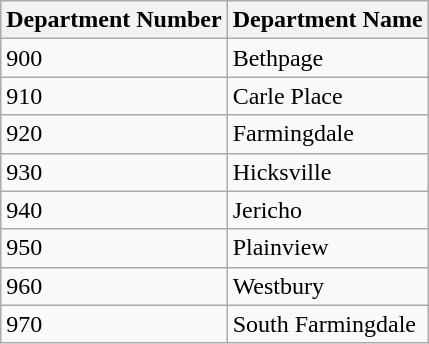<table class="wikitable mw-collapsible">
<tr valign="bottom">
<th>Department Number</th>
<th>Department Name</th>
</tr>
<tr>
<td>900</td>
<td>Bethpage</td>
</tr>
<tr>
<td>910</td>
<td>Carle Place</td>
</tr>
<tr>
<td>920</td>
<td>Farmingdale</td>
</tr>
<tr>
<td>930</td>
<td>Hicksville</td>
</tr>
<tr>
<td>940</td>
<td>Jericho</td>
</tr>
<tr>
<td>950</td>
<td>Plainview</td>
</tr>
<tr>
<td>960</td>
<td>Westbury</td>
</tr>
<tr>
<td>970</td>
<td>South Farmingdale</td>
</tr>
</table>
